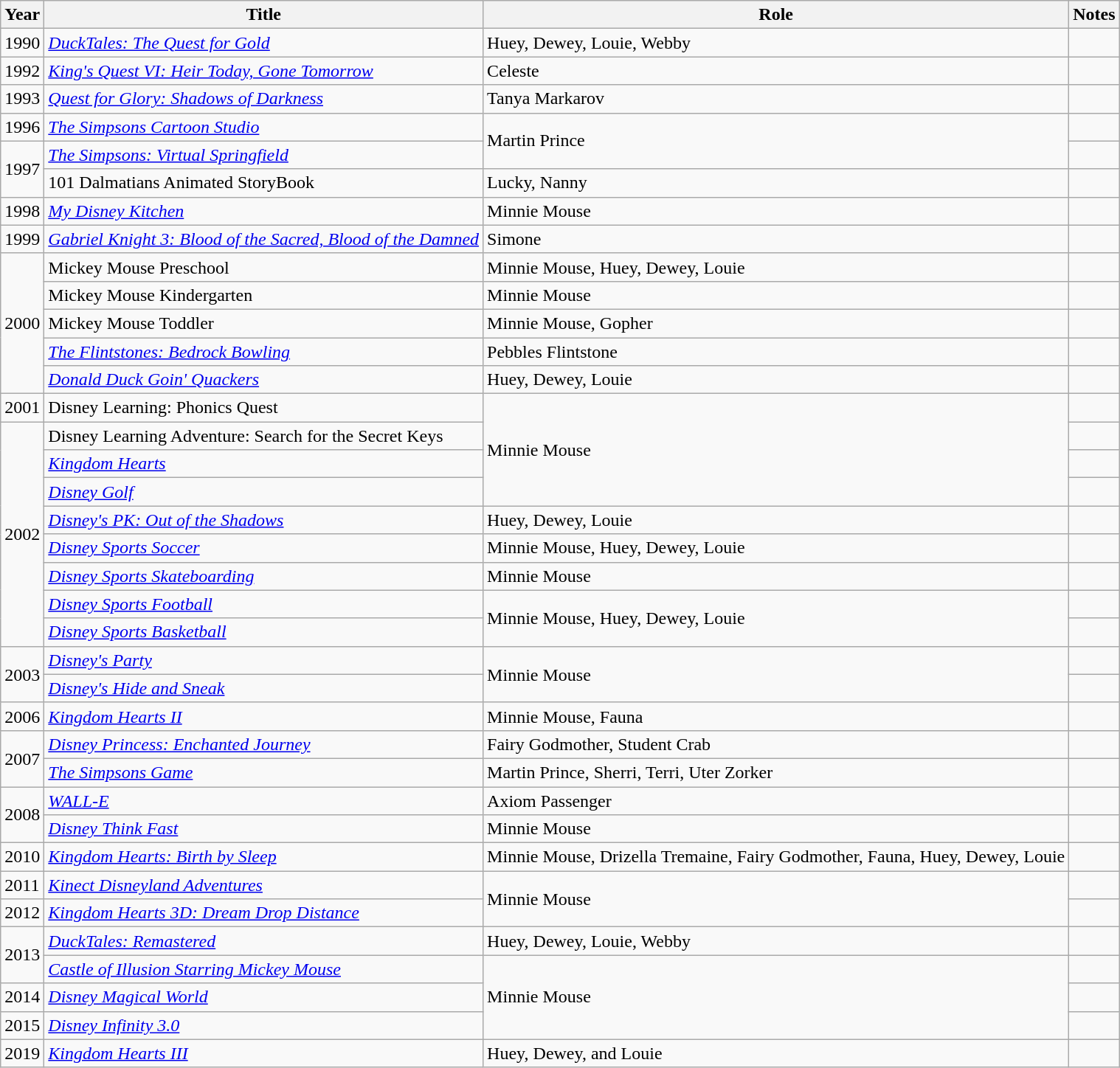<table class = "wikitable sortable">
<tr>
<th>Year</th>
<th>Title</th>
<th>Role</th>
<th>Notes</th>
</tr>
<tr>
<td>1990</td>
<td><em><a href='#'>DuckTales: The Quest for Gold</a></em></td>
<td>Huey, Dewey, Louie, Webby</td>
<td></td>
</tr>
<tr>
<td>1992</td>
<td><em><a href='#'>King's Quest VI: Heir Today, Gone Tomorrow</a></em></td>
<td>Celeste</td>
<td></td>
</tr>
<tr>
<td>1993</td>
<td><em><a href='#'>Quest for Glory: Shadows of Darkness</a></em></td>
<td>Tanya Markarov</td>
<td></td>
</tr>
<tr>
<td>1996</td>
<td><em><a href='#'>The Simpsons Cartoon Studio</a></em></td>
<td rowspan=2>Martin Prince</td>
<td></td>
</tr>
<tr>
<td rowspan=2>1997</td>
<td><em><a href='#'>The Simpsons: Virtual Springfield</a></em></td>
<td></td>
</tr>
<tr>
<td>101 Dalmatians Animated StoryBook</td>
<td>Lucky, Nanny</td>
<td></td>
</tr>
<tr>
<td>1998</td>
<td><em><a href='#'>My Disney Kitchen</a></em></td>
<td>Minnie Mouse</td>
<td></td>
</tr>
<tr>
<td>1999</td>
<td><em><a href='#'>Gabriel Knight 3: Blood of the Sacred, Blood of the Damned</a></em></td>
<td>Simone</td>
<td></td>
</tr>
<tr>
<td rowspan=5>2000</td>
<td>Mickey Mouse Preschool</td>
<td>Minnie Mouse, Huey, Dewey, Louie</td>
<td></td>
</tr>
<tr>
<td>Mickey Mouse Kindergarten</td>
<td>Minnie Mouse</td>
<td></td>
</tr>
<tr>
<td>Mickey Mouse Toddler</td>
<td>Minnie Mouse, Gopher</td>
<td></td>
</tr>
<tr>
<td><em><a href='#'>The Flintstones: Bedrock Bowling</a></em></td>
<td>Pebbles Flintstone</td>
<td></td>
</tr>
<tr>
<td><em><a href='#'>Donald Duck Goin' Quackers</a></em></td>
<td>Huey, Dewey, Louie</td>
<td></td>
</tr>
<tr>
<td>2001</td>
<td>Disney Learning: Phonics Quest</td>
<td rowspan=4>Minnie Mouse</td>
<td></td>
</tr>
<tr>
<td rowspan=8>2002</td>
<td>Disney Learning Adventure: Search for the Secret Keys</td>
<td></td>
</tr>
<tr>
<td><em><a href='#'>Kingdom Hearts</a></em></td>
<td></td>
</tr>
<tr>
<td><em><a href='#'>Disney Golf</a></em></td>
<td></td>
</tr>
<tr>
<td><em><a href='#'>Disney's PK: Out of the Shadows</a></em></td>
<td>Huey, Dewey, Louie</td>
<td></td>
</tr>
<tr>
<td><em><a href='#'>Disney Sports Soccer</a></em></td>
<td>Minnie Mouse, Huey, Dewey, Louie</td>
<td></td>
</tr>
<tr>
<td><em><a href='#'>Disney Sports Skateboarding</a></em></td>
<td>Minnie Mouse</td>
<td></td>
</tr>
<tr>
<td><em><a href='#'>Disney Sports Football</a></em></td>
<td rowspan=2>Minnie Mouse, Huey, Dewey, Louie</td>
<td></td>
</tr>
<tr>
<td><em><a href='#'>Disney Sports Basketball</a></em></td>
<td></td>
</tr>
<tr>
<td rowspan=2>2003</td>
<td><em><a href='#'>Disney's Party</a></em></td>
<td rowspan=2>Minnie Mouse</td>
<td></td>
</tr>
<tr>
<td><em><a href='#'>Disney's Hide and Sneak</a></em></td>
<td></td>
</tr>
<tr>
<td>2006</td>
<td><em><a href='#'>Kingdom Hearts II</a></em></td>
<td>Minnie Mouse, Fauna</td>
<td></td>
</tr>
<tr>
<td rowspan=2>2007</td>
<td><em><a href='#'>Disney Princess: Enchanted Journey</a></em></td>
<td>Fairy Godmother, Student Crab</td>
<td></td>
</tr>
<tr>
<td><em><a href='#'>The Simpsons Game</a></em></td>
<td>Martin Prince, Sherri, Terri, Uter Zorker</td>
<td></td>
</tr>
<tr>
<td rowspan=2>2008</td>
<td><em><a href='#'>WALL-E</a></em></td>
<td>Axiom Passenger</td>
<td></td>
</tr>
<tr>
<td><em><a href='#'>Disney Think Fast</a></em></td>
<td>Minnie Mouse</td>
<td></td>
</tr>
<tr>
<td>2010</td>
<td><em><a href='#'>Kingdom Hearts: Birth by Sleep</a></em></td>
<td>Minnie Mouse, Drizella Tremaine,  Fairy Godmother, Fauna, Huey, Dewey, Louie</td>
<td></td>
</tr>
<tr>
<td>2011</td>
<td><em><a href='#'>Kinect Disneyland Adventures</a></em></td>
<td rowspan=2>Minnie Mouse</td>
<td></td>
</tr>
<tr>
<td>2012</td>
<td><em><a href='#'>Kingdom Hearts 3D: Dream Drop Distance</a></em></td>
<td></td>
</tr>
<tr>
<td rowspan=2>2013</td>
<td><em><a href='#'>DuckTales: Remastered</a></em></td>
<td>Huey, Dewey, Louie, Webby</td>
<td></td>
</tr>
<tr>
<td><em><a href='#'>Castle of Illusion Starring Mickey Mouse</a></em></td>
<td rowspan=3>Minnie Mouse</td>
<td></td>
</tr>
<tr>
<td>2014</td>
<td><em><a href='#'>Disney Magical World</a></em></td>
<td></td>
</tr>
<tr>
<td>2015</td>
<td><em><a href='#'>Disney Infinity 3.0</a></em></td>
<td></td>
</tr>
<tr>
<td>2019</td>
<td><em><a href='#'>Kingdom Hearts III</a></em></td>
<td>Huey, Dewey, and Louie</td>
<td></td>
</tr>
</table>
